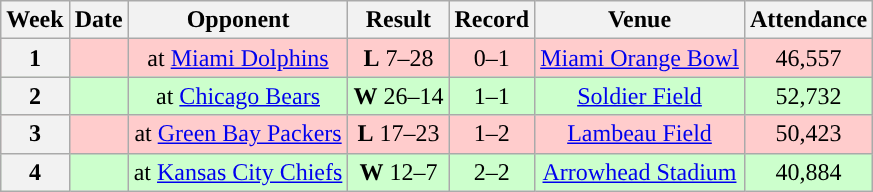<table class="wikitable" style="text-align:center">
<tr>
<th>Week</th>
<th>Date</th>
<th>Opponent</th>
<th>Result</th>
<th>Record</th>
<th>Venue</th>
<th>Attendance</th>
</tr>
<tr style="background:#fcc">
<th>1</th>
<td></td>
<td>at <a href='#'>Miami Dolphins</a></td>
<td><strong>L</strong> 7–28</td>
<td>0–1</td>
<td><a href='#'>Miami Orange Bowl</a></td>
<td>46,557</td>
</tr>
<tr style="background:#cfc">
<th>2</th>
<td></td>
<td>at <a href='#'>Chicago Bears</a></td>
<td><strong>W</strong> 26–14</td>
<td>1–1</td>
<td><a href='#'>Soldier Field</a></td>
<td>52,732</td>
</tr>
<tr style="background:#fcc">
<th>3</th>
<td></td>
<td>at <a href='#'>Green Bay Packers</a></td>
<td><strong>L</strong> 17–23</td>
<td>1–2</td>
<td><a href='#'>Lambeau Field</a></td>
<td>50,423</td>
</tr>
<tr style="background:#cfc">
<th>4</th>
<td></td>
<td>at <a href='#'>Kansas City Chiefs</a></td>
<td><strong>W</strong> 12–7</td>
<td>2–2</td>
<td><a href='#'>Arrowhead Stadium</a></td>
<td>40,884</td>
</tr>
</table>
